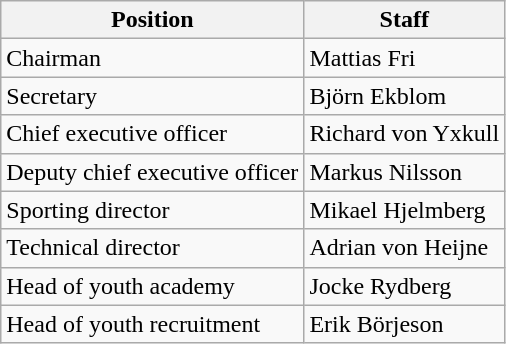<table class="wikitable">
<tr>
<th>Position</th>
<th>Staff</th>
</tr>
<tr>
<td>Chairman</td>
<td> Mattias Fri</td>
</tr>
<tr>
<td>Secretary</td>
<td> Björn Ekblom</td>
</tr>
<tr>
<td>Chief executive officer</td>
<td> Richard von Yxkull</td>
</tr>
<tr>
<td>Deputy chief executive officer</td>
<td> Markus Nilsson</td>
</tr>
<tr>
<td>Sporting director</td>
<td> Mikael Hjelmberg</td>
</tr>
<tr>
<td>Technical director</td>
<td> Adrian von Heijne</td>
</tr>
<tr>
<td>Head of youth academy</td>
<td> Jocke Rydberg</td>
</tr>
<tr>
<td>Head of youth recruitment</td>
<td> Erik Börjeson</td>
</tr>
</table>
